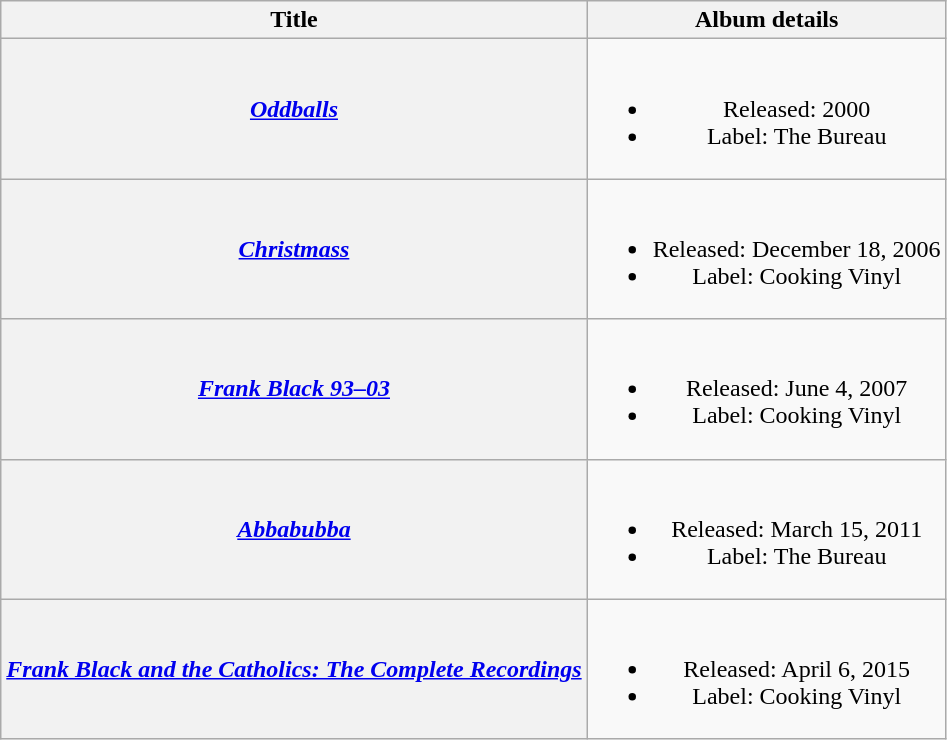<table class="wikitable plainrowheaders" style="text-align:center;">
<tr>
<th scope="col">Title</th>
<th scope="col">Album details</th>
</tr>
<tr>
<th scope="row"><em><a href='#'>Oddballs</a></em></th>
<td><br><ul><li>Released: 2000</li><li>Label: The Bureau</li></ul></td>
</tr>
<tr>
<th scope="row"><em><a href='#'>Christmass</a></em></th>
<td><br><ul><li>Released: December 18, 2006</li><li>Label: Cooking Vinyl</li></ul></td>
</tr>
<tr>
<th scope="row"><em><a href='#'>Frank Black 93–03</a></em></th>
<td><br><ul><li>Released: June 4, 2007</li><li>Label: Cooking Vinyl</li></ul></td>
</tr>
<tr>
<th scope="row"><em><a href='#'>Abbabubba</a></em></th>
<td><br><ul><li>Released: March 15, 2011</li><li>Label: The Bureau</li></ul></td>
</tr>
<tr>
<th scope="row"><em><a href='#'>Frank Black and the Catholics: The Complete Recordings</a></em></th>
<td><br><ul><li>Released: April 6, 2015</li><li>Label: Cooking Vinyl</li></ul></td>
</tr>
</table>
